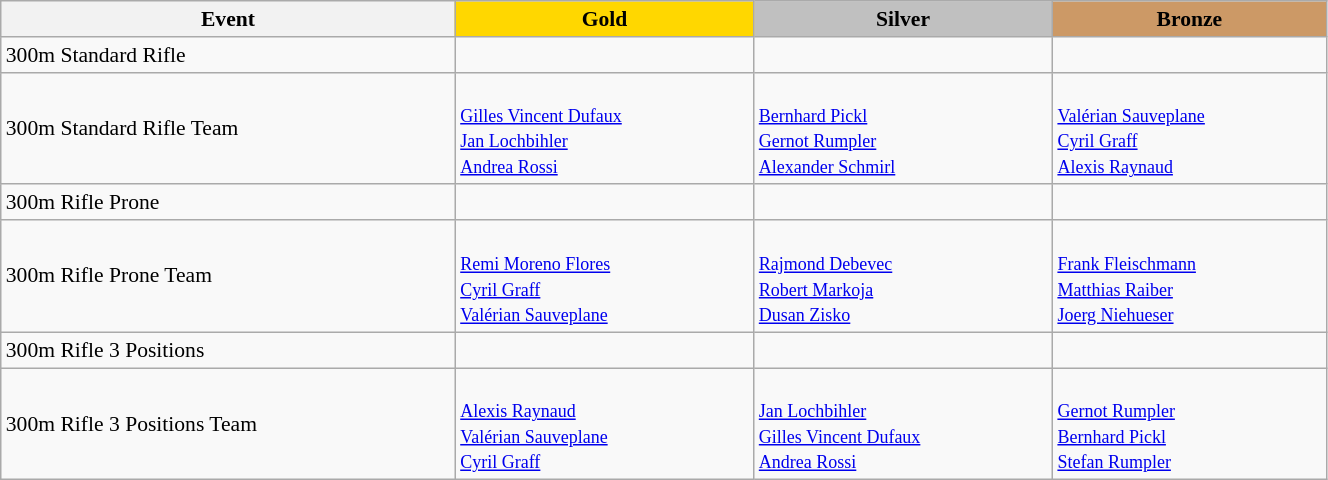<table class="wikitable" width=70% style="font-size:90%; text-align:left;">
<tr align=center>
<th>Event</th>
<td bgcolor=gold><strong>Gold</strong></td>
<td bgcolor=silver><strong>Silver</strong></td>
<td bgcolor=cc9966><strong>Bronze</strong></td>
</tr>
<tr>
<td>300m Standard Rifle</td>
<td></td>
<td></td>
<td></td>
</tr>
<tr>
<td>300m Standard Rifle Team</td>
<td><br><small><a href='#'>Gilles Vincent Dufaux</a><br><a href='#'>Jan Lochbihler</a><br><a href='#'>Andrea Rossi</a></small></td>
<td><br><small><a href='#'>Bernhard Pickl</a><br><a href='#'>Gernot Rumpler</a><br><a href='#'>Alexander Schmirl</a></small></td>
<td><br><small><a href='#'>Valérian Sauveplane</a><br><a href='#'>Cyril Graff</a><br><a href='#'>Alexis Raynaud</a></small></td>
</tr>
<tr>
<td>300m Rifle Prone</td>
<td></td>
<td></td>
<td></td>
</tr>
<tr>
<td>300m Rifle Prone Team</td>
<td><br><small><a href='#'>Remi Moreno Flores</a><br><a href='#'>Cyril Graff</a><br><a href='#'>Valérian Sauveplane</a></small></td>
<td><br><small><a href='#'>Rajmond Debevec</a><br><a href='#'>Robert Markoja</a><br><a href='#'>Dusan Zisko</a></small></td>
<td><br><small><a href='#'>Frank Fleischmann</a><br><a href='#'>Matthias Raiber</a><br><a href='#'>Joerg Niehueser</a></small></td>
</tr>
<tr>
<td>300m Rifle 3 Positions</td>
<td></td>
<td></td>
<td></td>
</tr>
<tr>
<td>300m Rifle 3 Positions Team</td>
<td><br><small><a href='#'>Alexis Raynaud</a><br><a href='#'>Valérian Sauveplane</a><br><a href='#'>Cyril Graff</a></small></td>
<td><br><small><a href='#'>Jan Lochbihler</a><br><a href='#'>Gilles Vincent Dufaux</a><br><a href='#'>Andrea Rossi</a></small></td>
<td><br><small><a href='#'>Gernot Rumpler</a><br><a href='#'>Bernhard Pickl</a><br><a href='#'>Stefan Rumpler</a></small></td>
</tr>
</table>
